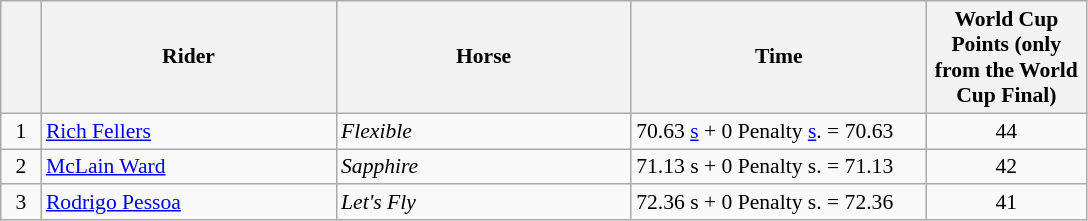<table class="wikitable" style="font-size: 90%">
<tr>
<th width=20></th>
<th width=190>Rider</th>
<th width=190>Horse</th>
<th width=190>Time</th>
<th width=100>World Cup Points (only from the World Cup Final)</th>
</tr>
<tr>
<td align=center>1</td>
<td> <a href='#'>Rich Fellers</a></td>
<td><em>Flexible</em></td>
<td>70.63 <a href='#'>s</a> + 0 Penalty <a href='#'>s</a>. = 70.63</td>
<td align=center>44</td>
</tr>
<tr>
<td align=center>2</td>
<td> <a href='#'>McLain Ward</a></td>
<td><em>Sapphire</em></td>
<td>71.13 s + 0 Penalty s. = 71.13</td>
<td align=center>42</td>
</tr>
<tr>
<td align=center>3</td>
<td> <a href='#'>Rodrigo Pessoa</a></td>
<td><em>Let's Fly</em></td>
<td>72.36 s + 0 Penalty s. = 72.36</td>
<td align=center>41</td>
</tr>
</table>
